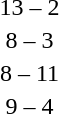<table style="text-align:center">
<tr>
<th width=200></th>
<th width=100></th>
<th width=200></th>
</tr>
<tr>
<td align=right><strong></strong></td>
<td>13 – 2</td>
<td align=left></td>
</tr>
<tr>
<td align=right><strong></strong></td>
<td>8 – 3</td>
<td align=left></td>
</tr>
<tr>
<td align=right></td>
<td>8 – 11</td>
<td align=left><strong></strong></td>
</tr>
<tr>
<td align=right><strong></strong></td>
<td>9 – 4</td>
<td align=left></td>
</tr>
</table>
